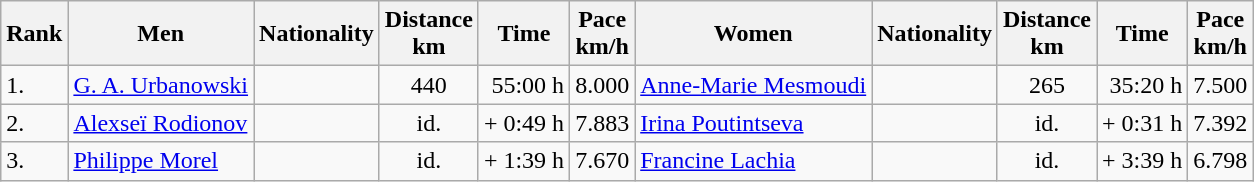<table class="wikitable sortable" BORDER="1" CELLSPACING="0">
<tr ---->
<th>Rank</th>
<th>Men</th>
<th>Nationality</th>
<th>Distance<br> km</th>
<th>Time</th>
<th>Pace <br> km/h</th>
<th>Women</th>
<th>Nationality</th>
<th>Distance <br> km</th>
<th>Time</th>
<th>Pace <br> km/h</th>
</tr>
<tr ---->
<td>1.</td>
<td><a href='#'>G. A. Urbanowski</a></td>
<td></td>
<td style="text-align: center;">440</td>
<td align="right">55:00 h</td>
<td style="text-align: center;">8.000</td>
<td><a href='#'>Anne-Marie Mesmoudi</a></td>
<td></td>
<td style="text-align: center;">265</td>
<td align="right">35:20 h</td>
<td style="text-align: center;">7.500</td>
</tr>
<tr>
<td>2.</td>
<td><a href='#'>Alexseï Rodionov</a></td>
<td></td>
<td style="text-align: center;">id.</td>
<td>+ 0:49 h</td>
<td style="text-align: center;">7.883</td>
<td><a href='#'>Irina Poutintseva</a></td>
<td></td>
<td style="text-align: center;">id.</td>
<td>+ 0:31 h</td>
<td style="text-align: center;">7.392</td>
</tr>
<tr>
<td>3.</td>
<td><a href='#'>Philippe Morel</a></td>
<td></td>
<td style="text-align: center;">id.</td>
<td>+ 1:39 h</td>
<td style="text-align: center;">7.670</td>
<td><a href='#'>Francine Lachia</a></td>
<td></td>
<td style="text-align: center;">id.</td>
<td>+ 3:39 h</td>
<td style="text-align: center;">6.798</td>
</tr>
</table>
